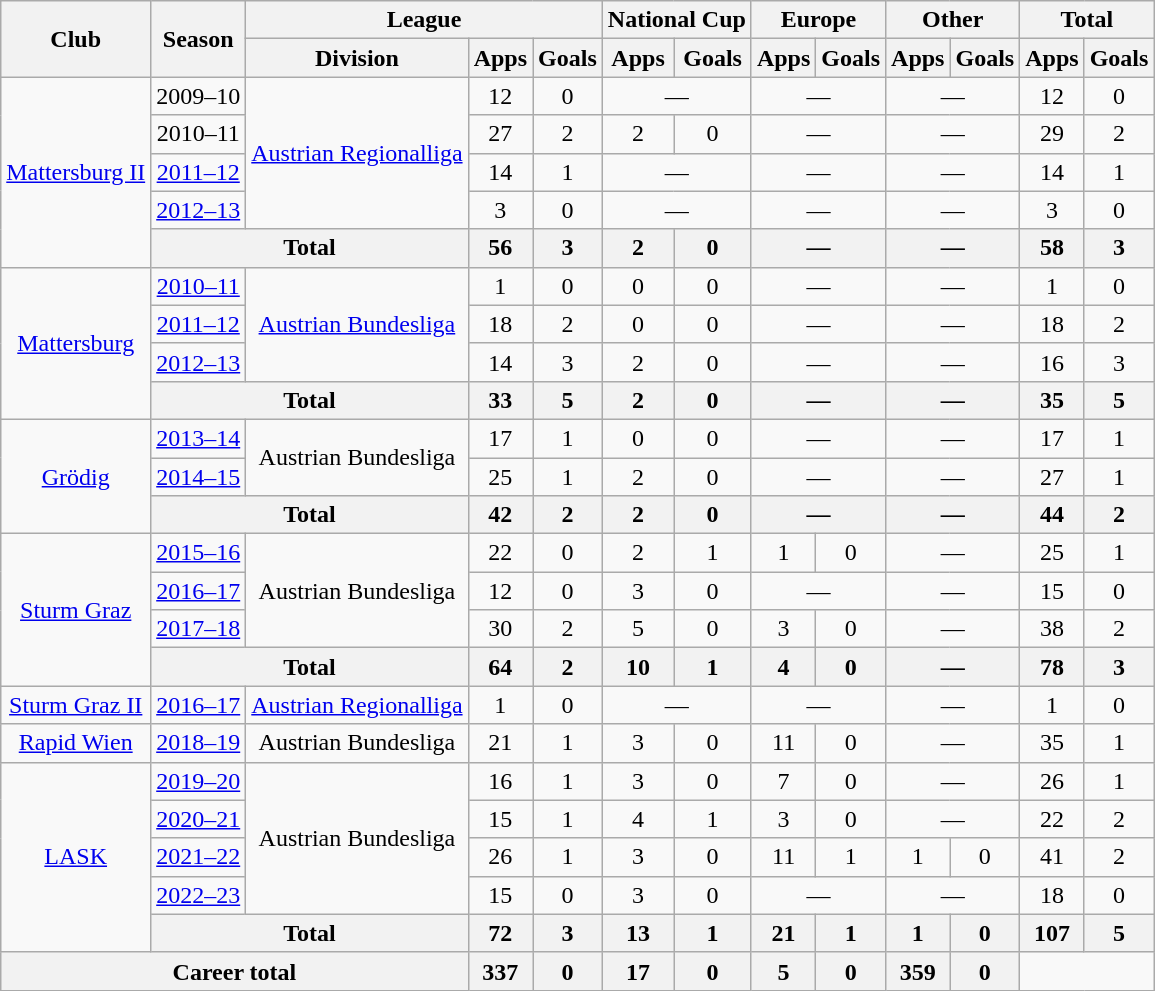<table class="wikitable" style="text-align:center">
<tr>
<th rowspan="2">Club</th>
<th rowspan="2">Season</th>
<th colspan="3">League</th>
<th colspan="2">National Cup</th>
<th colspan="2">Europe</th>
<th colspan="2">Other</th>
<th colspan="2">Total</th>
</tr>
<tr>
<th>Division</th>
<th>Apps</th>
<th>Goals</th>
<th>Apps</th>
<th>Goals</th>
<th>Apps</th>
<th>Goals</th>
<th>Apps</th>
<th>Goals</th>
<th>Apps</th>
<th>Goals</th>
</tr>
<tr>
<td rowspan="5"><a href='#'>Mattersburg II</a></td>
<td>2009–10</td>
<td rowspan="4"><a href='#'>Austrian Regionalliga</a></td>
<td>12</td>
<td>0</td>
<td colspan="2">—</td>
<td colspan="2">—</td>
<td colspan="2">—</td>
<td>12</td>
<td>0</td>
</tr>
<tr>
<td>2010–11</td>
<td>27</td>
<td>2</td>
<td>2</td>
<td>0</td>
<td colspan="2">—</td>
<td colspan="2">—</td>
<td>29</td>
<td>2</td>
</tr>
<tr>
<td><a href='#'>2011–12</a></td>
<td>14</td>
<td>1</td>
<td colspan="2">—</td>
<td colspan="2">—</td>
<td colspan="2">—</td>
<td>14</td>
<td>1</td>
</tr>
<tr>
<td><a href='#'>2012–13</a></td>
<td>3</td>
<td>0</td>
<td colspan="2">—</td>
<td colspan="2">—</td>
<td colspan="2">—</td>
<td>3</td>
<td>0</td>
</tr>
<tr>
<th colspan="2">Total</th>
<th>56</th>
<th>3</th>
<th>2</th>
<th>0</th>
<th colspan="2">—</th>
<th colspan="2">—</th>
<th>58</th>
<th>3</th>
</tr>
<tr>
<td rowspan="4"><a href='#'>Mattersburg</a></td>
<td><a href='#'>2010–11</a></td>
<td rowspan="3"><a href='#'>Austrian Bundesliga</a></td>
<td>1</td>
<td>0</td>
<td>0</td>
<td>0</td>
<td colspan="2">—</td>
<td colspan="2">—</td>
<td>1</td>
<td>0</td>
</tr>
<tr>
<td><a href='#'>2011–12</a></td>
<td>18</td>
<td>2</td>
<td>0</td>
<td>0</td>
<td colspan="2">—</td>
<td colspan="2">—</td>
<td>18</td>
<td>2</td>
</tr>
<tr>
<td><a href='#'>2012–13</a></td>
<td>14</td>
<td>3</td>
<td>2</td>
<td>0</td>
<td colspan="2">—</td>
<td colspan="2">—</td>
<td>16</td>
<td>3</td>
</tr>
<tr>
<th colspan="2">Total</th>
<th>33</th>
<th>5</th>
<th>2</th>
<th>0</th>
<th colspan="2">—</th>
<th colspan="2">—</th>
<th>35</th>
<th>5</th>
</tr>
<tr>
<td rowspan="3"><a href='#'>Grödig</a></td>
<td><a href='#'>2013–14</a></td>
<td rowspan="2">Austrian Bundesliga</td>
<td>17</td>
<td>1</td>
<td>0</td>
<td>0</td>
<td colspan="2">—</td>
<td colspan="2">—</td>
<td>17</td>
<td>1</td>
</tr>
<tr>
<td><a href='#'>2014–15</a></td>
<td>25</td>
<td>1</td>
<td>2</td>
<td>0</td>
<td colspan="2">—</td>
<td colspan="2">—</td>
<td>27</td>
<td>1</td>
</tr>
<tr>
<th colspan="2">Total</th>
<th>42</th>
<th>2</th>
<th>2</th>
<th>0</th>
<th colspan="2">—</th>
<th colspan="2">—</th>
<th>44</th>
<th>2</th>
</tr>
<tr>
<td rowspan="4"><a href='#'>Sturm Graz</a></td>
<td><a href='#'>2015–16</a></td>
<td rowspan="3">Austrian Bundesliga</td>
<td>22</td>
<td>0</td>
<td>2</td>
<td>1</td>
<td>1</td>
<td>0</td>
<td colspan="2">—</td>
<td>25</td>
<td>1</td>
</tr>
<tr>
<td><a href='#'>2016–17</a></td>
<td>12</td>
<td>0</td>
<td>3</td>
<td>0</td>
<td colspan="2">—</td>
<td colspan="2">—</td>
<td>15</td>
<td>0</td>
</tr>
<tr>
<td><a href='#'>2017–18</a></td>
<td>30</td>
<td>2</td>
<td>5</td>
<td>0</td>
<td>3</td>
<td>0</td>
<td colspan="2">—</td>
<td>38</td>
<td>2</td>
</tr>
<tr>
<th colspan="2">Total</th>
<th>64</th>
<th>2</th>
<th>10</th>
<th>1</th>
<th>4</th>
<th>0</th>
<th colspan="2">—</th>
<th>78</th>
<th>3</th>
</tr>
<tr>
<td><a href='#'>Sturm Graz II</a></td>
<td><a href='#'>2016–17</a></td>
<td><a href='#'>Austrian Regionalliga</a></td>
<td>1</td>
<td>0</td>
<td colspan="2">—</td>
<td colspan="2">—</td>
<td colspan="2">—</td>
<td>1</td>
<td>0</td>
</tr>
<tr>
<td><a href='#'>Rapid Wien</a></td>
<td><a href='#'>2018–19</a></td>
<td>Austrian Bundesliga</td>
<td>21</td>
<td>1</td>
<td>3</td>
<td>0</td>
<td>11</td>
<td>0</td>
<td colspan="2">—</td>
<td>35</td>
<td>1</td>
</tr>
<tr>
<td rowspan="5"><a href='#'>LASK</a></td>
<td><a href='#'>2019–20</a></td>
<td rowspan="4">Austrian Bundesliga</td>
<td>16</td>
<td>1</td>
<td>3</td>
<td>0</td>
<td>7</td>
<td>0</td>
<td colspan="2">—</td>
<td>26</td>
<td>1</td>
</tr>
<tr>
<td><a href='#'>2020–21</a></td>
<td>15</td>
<td>1</td>
<td>4</td>
<td>1</td>
<td>3</td>
<td>0</td>
<td colspan="2">—</td>
<td>22</td>
<td>2</td>
</tr>
<tr>
<td><a href='#'>2021–22</a></td>
<td>26</td>
<td>1</td>
<td>3</td>
<td>0</td>
<td>11</td>
<td>1</td>
<td>1</td>
<td>0</td>
<td>41</td>
<td>2</td>
</tr>
<tr>
<td><a href='#'>2022–23</a></td>
<td>15</td>
<td>0</td>
<td>3</td>
<td>0</td>
<td colspan="2">—</td>
<td colspan="2">—</td>
<td>18</td>
<td>0</td>
</tr>
<tr>
<th colspan="2">Total</th>
<th>72</th>
<th>3</th>
<th>13</th>
<th>1</th>
<th>21</th>
<th>1</th>
<th>1</th>
<th>0</th>
<th>107</th>
<th>5</th>
</tr>
<tr>
<th colspan="3">Career total</th>
<th>337</th>
<th>0</th>
<th>17</th>
<th>0</th>
<th>5</th>
<th>0</th>
<th>359</th>
<th>0</th>
</tr>
</table>
